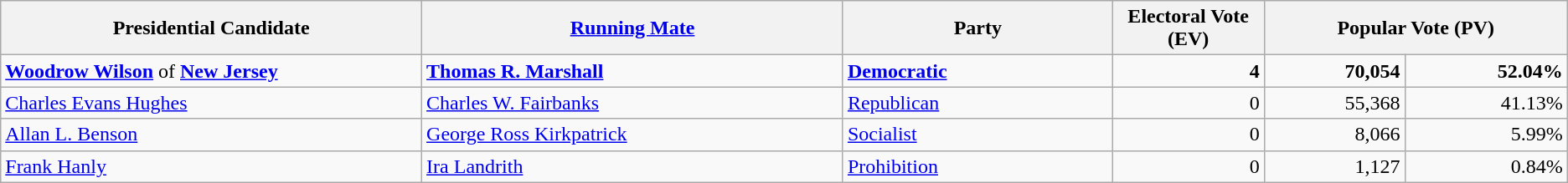<table class="wikitable">
<tr>
<th width="25%">Presidential Candidate</th>
<th width="25%"><a href='#'>Running Mate</a></th>
<th width="16%">Party</th>
<th width="9%">Electoral Vote (EV)</th>
<th colspan="2" width="18%">Popular Vote (PV)</th>
</tr>
<tr>
<td><strong><a href='#'>Woodrow Wilson</a></strong> of <strong><a href='#'>New Jersey</a></strong></td>
<td><strong><a href='#'>Thomas R. Marshall</a></strong></td>
<td><strong><a href='#'>Democratic</a></strong></td>
<td align="right"><strong>4</strong></td>
<td align="right"><strong>70,054</strong></td>
<td align="right"><strong>52.04%</strong></td>
</tr>
<tr>
<td><a href='#'>Charles Evans Hughes</a></td>
<td><a href='#'>Charles W. Fairbanks</a></td>
<td><a href='#'>Republican</a></td>
<td align="right">0</td>
<td align="right">55,368</td>
<td align="right">41.13%</td>
</tr>
<tr>
<td><a href='#'>Allan L. Benson</a></td>
<td><a href='#'>George Ross Kirkpatrick</a></td>
<td><a href='#'>Socialist</a></td>
<td align="right">0</td>
<td align="right">8,066</td>
<td align="right">5.99%</td>
</tr>
<tr>
<td><a href='#'>Frank Hanly</a></td>
<td><a href='#'>Ira Landrith</a></td>
<td><a href='#'>Prohibition</a></td>
<td align="right">0</td>
<td align="right">1,127</td>
<td align="right">0.84%</td>
</tr>
</table>
